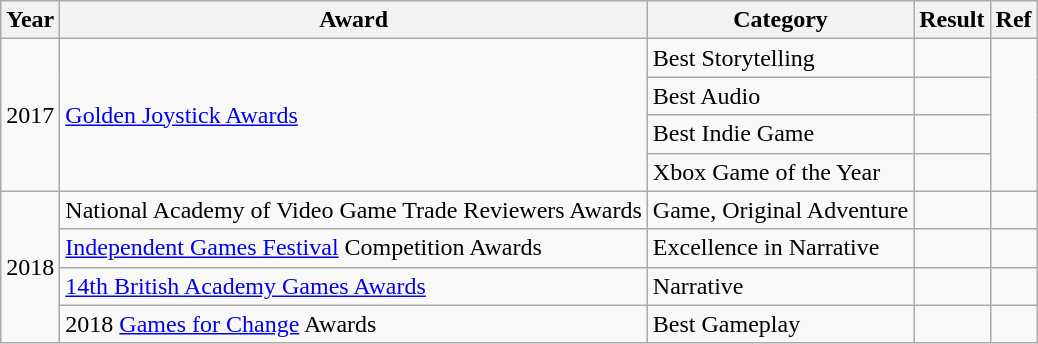<table class="wikitable sortable">
<tr>
<th>Year</th>
<th>Award</th>
<th>Category</th>
<th>Result</th>
<th>Ref</th>
</tr>
<tr>
<td style="text-align:center;" rowspan="4">2017</td>
<td rowspan="4"><a href='#'>Golden Joystick Awards</a></td>
<td>Best Storytelling</td>
<td></td>
<td rowspan="4" style="text-align:center;"></td>
</tr>
<tr>
<td>Best Audio</td>
<td></td>
</tr>
<tr>
<td>Best Indie Game</td>
<td></td>
</tr>
<tr>
<td>Xbox Game of the Year</td>
<td></td>
</tr>
<tr>
<td style="text-align:center;" rowspan="4">2018</td>
<td rowspan="1">National Academy of Video Game Trade Reviewers Awards</td>
<td>Game, Original Adventure</td>
<td></td>
<td rowspan="1" style="text-align:center;"></td>
</tr>
<tr>
<td rowspan="1"><a href='#'>Independent Games Festival</a> Competition Awards</td>
<td>Excellence in Narrative</td>
<td></td>
<td rowspan="1" style="text-align:center;"></td>
</tr>
<tr>
<td rowspan="1"><a href='#'>14th British Academy Games Awards</a></td>
<td>Narrative</td>
<td></td>
<td rowspan="1" style="text-align:center;"></td>
</tr>
<tr>
<td rowspan="1">2018 <a href='#'>Games for Change</a> Awards</td>
<td>Best Gameplay</td>
<td></td>
<td rowspan="1" style="text-align:center;"></td>
</tr>
</table>
